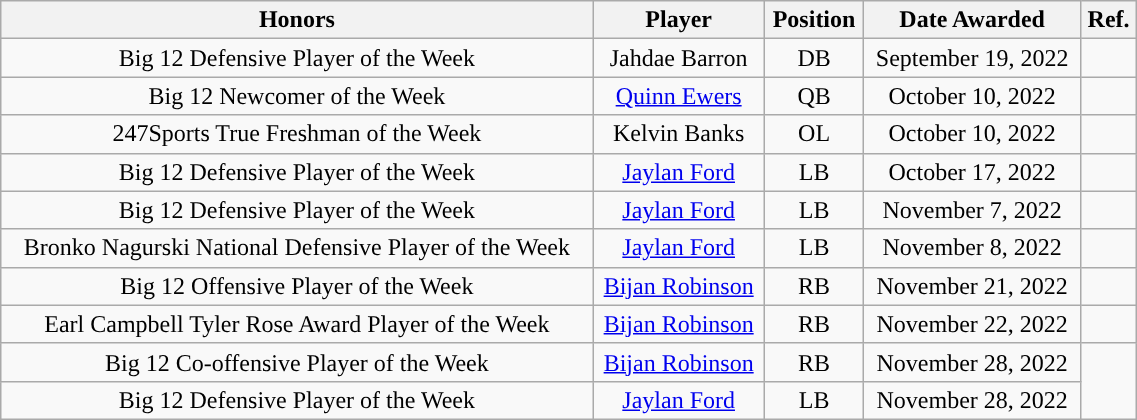<table class="wikitable" style="width: 60%;text-align: center;">
<tr>
<th>Honors</th>
<th>Player</th>
<th>Position</th>
<th>Date Awarded</th>
<th>Ref.</th>
</tr>
<tr align="center">
<td rowspan="1">Big 12 Defensive Player of the Week</td>
<td>Jahdae Barron</td>
<td>DB</td>
<td>September 19, 2022</td>
<td></td>
</tr>
<tr align="center">
<td rowspan="1">Big 12 Newcomer of the Week</td>
<td><a href='#'>Quinn Ewers</a></td>
<td>QB</td>
<td>October 10, 2022</td>
<td></td>
</tr>
<tr align="center">
<td rowspan="1">247Sports True Freshman of the Week</td>
<td>Kelvin Banks</td>
<td>OL</td>
<td>October 10, 2022</td>
<td></td>
</tr>
<tr align="center">
<td rowspan="1">Big 12 Defensive Player of the Week</td>
<td><a href='#'>Jaylan Ford</a></td>
<td>LB</td>
<td>October 17, 2022</td>
<td></td>
</tr>
<tr align="center">
<td rowspan="1">Big 12 Defensive Player of the Week</td>
<td><a href='#'>Jaylan Ford</a></td>
<td>LB</td>
<td>November 7, 2022</td>
<td></td>
</tr>
<tr align="center">
<td rowspan="1">Bronko Nagurski National Defensive Player of the Week</td>
<td><a href='#'>Jaylan Ford</a></td>
<td>LB</td>
<td>November 8, 2022</td>
<td></td>
</tr>
<tr align="center">
<td rowspan="1">Big 12 Offensive Player of the Week</td>
<td><a href='#'>Bijan Robinson</a></td>
<td>RB</td>
<td>November 21, 2022</td>
<td></td>
</tr>
<tr align="center">
<td rowspan="1">Earl Campbell Tyler Rose Award Player of the Week</td>
<td><a href='#'>Bijan Robinson</a></td>
<td>RB</td>
<td>November 22, 2022</td>
<td></td>
</tr>
<tr align="center">
<td rowspan="1">Big 12 Co-offensive Player of the Week</td>
<td><a href='#'>Bijan Robinson</a></td>
<td>RB</td>
<td>November 28, 2022</td>
<td rowspan="2"></td>
</tr>
<tr align="center">
<td rowspan="1">Big 12 Defensive Player of the Week</td>
<td><a href='#'>Jaylan Ford</a></td>
<td>LB</td>
<td>November 28, 2022</td>
</tr>
</table>
